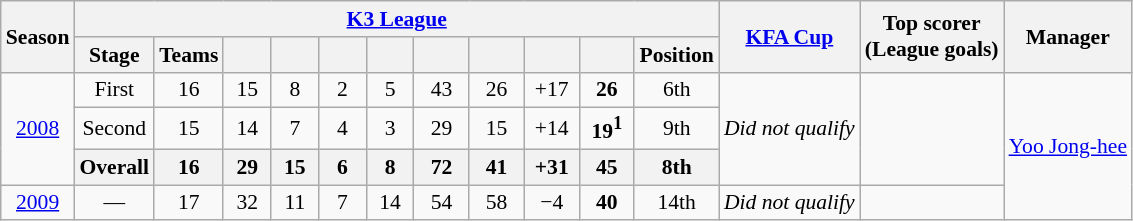<table class="wikitable" style="text-align:center; font-size:90%;">
<tr>
<th rowspan=2>Season</th>
<th colspan=11><a href='#'>K3 League</a></th>
<th rowspan=2><a href='#'>KFA Cup</a></th>
<th rowspan=2>Top scorer <br> (League goals)</th>
<th rowspan=2>Manager</th>
</tr>
<tr>
<th>Stage</th>
<th>Teams</th>
<th width=25></th>
<th width=25></th>
<th width=25></th>
<th width=25></th>
<th width=30></th>
<th width=30></th>
<th width=30></th>
<th width=30></th>
<th>Position</th>
</tr>
<tr>
<td rowspan=3><a href='#'>2008</a></td>
<td>First</td>
<td>16</td>
<td>15</td>
<td>8</td>
<td>2</td>
<td>5</td>
<td>43</td>
<td>26</td>
<td>+17</td>
<td><strong>26</strong></td>
<td>6th</td>
<td rowspan=3><em>Did not qualify</em></td>
<td rowspan=3></td>
<td rowspan=4> <a href='#'>Yoo Jong-hee</a></td>
</tr>
<tr>
<td>Second</td>
<td>15</td>
<td>14</td>
<td>7</td>
<td>4</td>
<td>3</td>
<td>29</td>
<td>15</td>
<td>+14</td>
<td><strong>19<sup>1</sup></strong></td>
<td>9th</td>
</tr>
<tr>
<th>Overall</th>
<th>16</th>
<th>29</th>
<th>15</th>
<th>6</th>
<th>8</th>
<th>72</th>
<th>41</th>
<th>+31</th>
<th><strong>45</strong></th>
<th>8th</th>
</tr>
<tr>
<td><a href='#'>2009</a></td>
<td>—</td>
<td>17</td>
<td>32</td>
<td>11</td>
<td>7</td>
<td>14</td>
<td>54</td>
<td>58</td>
<td>−4</td>
<td><strong>40</strong></td>
<td>14th</td>
<td><em>Did not qualify</em></td>
<td></td>
</tr>
</table>
